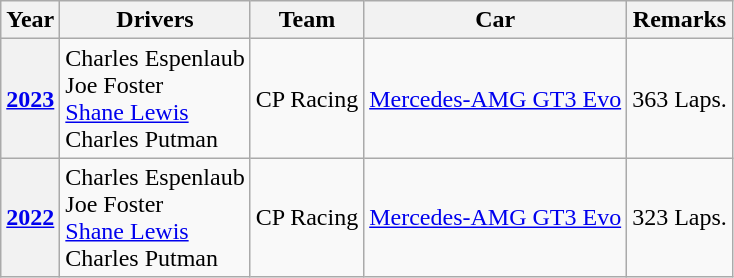<table class="wikitable sortable">
<tr>
<th>Year</th>
<th>Drivers</th>
<th>Team</th>
<th>Car</th>
<th>Remarks</th>
</tr>
<tr>
<th><a href='#'>2023</a></th>
<td> Charles Espenlaub<br> Joe Foster<br> <a href='#'>Shane Lewis</a><br> Charles Putman</td>
<td> CP Racing</td>
<td><a href='#'>Mercedes-AMG GT3 Evo</a></td>
<td>363 Laps.</td>
</tr>
<tr>
<th><a href='#'>2022</a></th>
<td> Charles Espenlaub<br> Joe Foster<br> <a href='#'>Shane Lewis</a><br> Charles Putman</td>
<td> CP Racing</td>
<td><a href='#'>Mercedes-AMG GT3 Evo</a></td>
<td>323 Laps.</td>
</tr>
</table>
